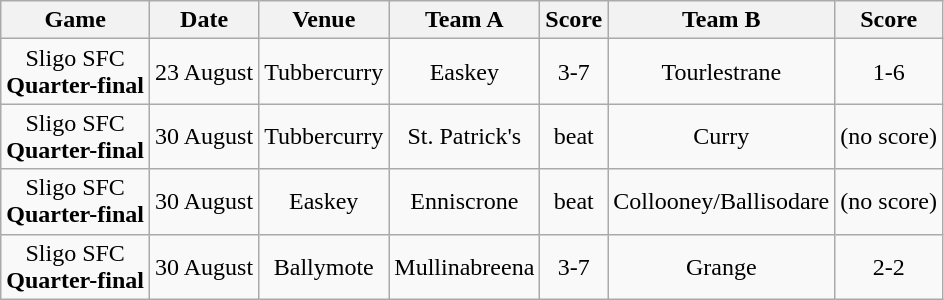<table class="wikitable">
<tr>
<th>Game</th>
<th>Date</th>
<th>Venue</th>
<th>Team A</th>
<th>Score</th>
<th>Team B</th>
<th>Score</th>
</tr>
<tr align="center">
<td>Sligo SFC<br><strong>Quarter-final</strong></td>
<td>23 August</td>
<td>Tubbercurry</td>
<td>Easkey</td>
<td>3-7</td>
<td>Tourlestrane</td>
<td>1-6</td>
</tr>
<tr align="center">
<td>Sligo SFC<br><strong>Quarter-final</strong></td>
<td>30 August</td>
<td>Tubbercurry</td>
<td>St. Patrick's</td>
<td>beat</td>
<td>Curry</td>
<td>(no score)</td>
</tr>
<tr align="center">
<td>Sligo SFC<br><strong>Quarter-final</strong></td>
<td>30 August</td>
<td>Easkey</td>
<td>Enniscrone</td>
<td>beat</td>
<td>Collooney/Ballisodare</td>
<td>(no score)</td>
</tr>
<tr align="center">
<td>Sligo SFC<br><strong>Quarter-final</strong></td>
<td>30 August</td>
<td>Ballymote</td>
<td>Mullinabreena</td>
<td>3-7</td>
<td>Grange</td>
<td>2-2</td>
</tr>
</table>
